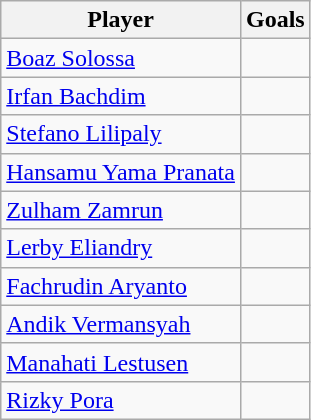<table class="wikitable sortable" style="text-align: left;">
<tr>
<th>Player</th>
<th>Goals</th>
</tr>
<tr>
<td><a href='#'>Boaz Solossa</a></td>
<td></td>
</tr>
<tr>
<td><a href='#'>Irfan Bachdim</a></td>
<td></td>
</tr>
<tr>
<td><a href='#'>Stefano Lilipaly</a></td>
<td></td>
</tr>
<tr>
<td><a href='#'>Hansamu Yama Pranata</a></td>
<td></td>
</tr>
<tr>
<td><a href='#'>Zulham Zamrun</a></td>
<td></td>
</tr>
<tr>
<td><a href='#'>Lerby Eliandry</a></td>
<td></td>
</tr>
<tr>
<td><a href='#'>Fachrudin Aryanto</a></td>
<td></td>
</tr>
<tr>
<td><a href='#'>Andik Vermansyah</a></td>
<td></td>
</tr>
<tr>
<td><a href='#'>Manahati Lestusen</a></td>
<td></td>
</tr>
<tr>
<td><a href='#'>Rizky Pora</a></td>
<td></td>
</tr>
</table>
